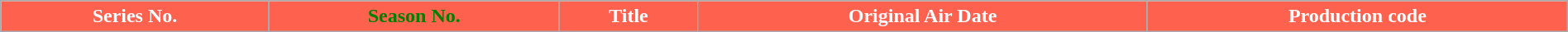<table class="wikitable plainrowheaders" style="width:100%">
<tr>
<th style="background:#FF614F; color:white;">Series No. </th>
<th style="background:#FF614F; color:green;">Season No.</th>
<th style="background:#FF614F; color:white;">Title</th>
<th style="background:#FF614F; color:white;">Original Air Date</th>
<th style="background:#FF614F; color:white;">Production code<br>
























</th>
</tr>
</table>
